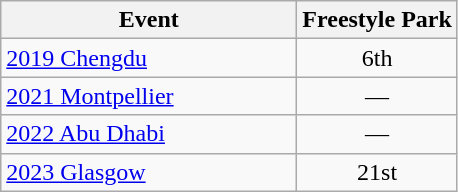<table class="wikitable" style="text-align: center;">
<tr ">
<th style="width:190px;">Event</th>
<th>Freestyle Park</th>
</tr>
<tr>
<td align=left> <a href='#'>2019 Chengdu</a></td>
<td>6th</td>
</tr>
<tr>
<td align=left> <a href='#'>2021 Montpellier</a></td>
<td>—</td>
</tr>
<tr>
<td align=left> <a href='#'>2022 Abu Dhabi</a></td>
<td>—</td>
</tr>
<tr>
<td align=left> <a href='#'>2023 Glasgow</a></td>
<td>21st</td>
</tr>
</table>
